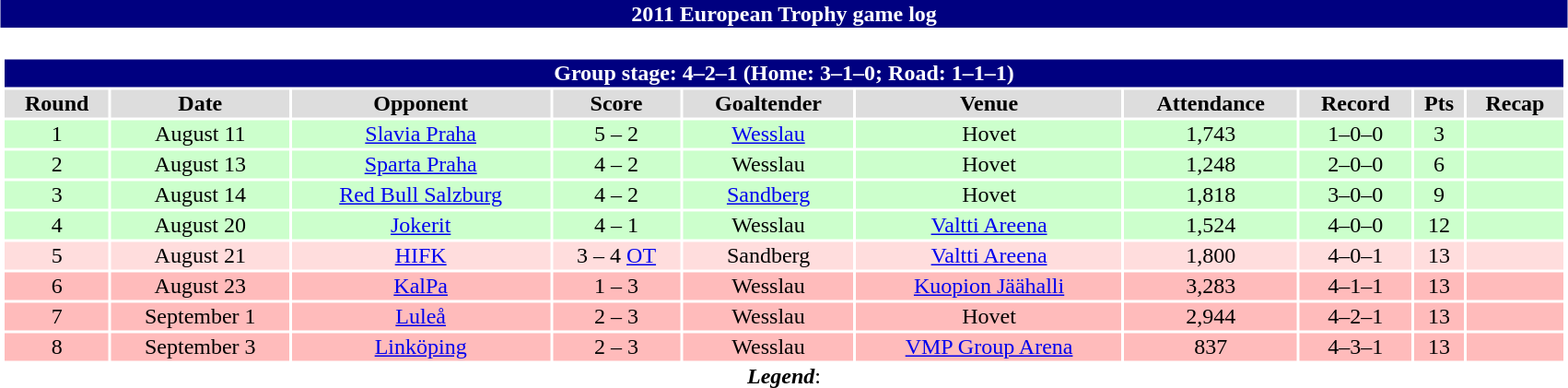<table class="toccolours" width=90% style="clear:both; margin:1.5em auto; text-align:center;">
<tr>
<th colspan=10 style="background:#000080; color: #ffffff;">2011 European Trophy game log</th>
</tr>
<tr>
<td colspan=10><br><table class="toccolours collapsible  collapsed" width=100%>
<tr>
<th colspan=10; style="background:#000080; color: #ffffff;">Group stage: 4–2–1 (Home: 3–1–0; Road: 1–1–1)</th>
</tr>
<tr align="center"  bgcolor="#dddddd">
<td><strong>Round</strong></td>
<td><strong>Date</strong></td>
<td><strong>Opponent</strong></td>
<td><strong>Score</strong></td>
<td><strong>Goaltender</strong></td>
<td><strong>Venue</strong></td>
<td><strong>Attendance</strong></td>
<td><strong>Record</strong></td>
<td><strong>Pts</strong></td>
<td><strong>Recap</strong></td>
</tr>
<tr align="center" bgcolor=CCFFCC>
<td>1</td>
<td>August 11</td>
<td> <a href='#'>Slavia Praha</a></td>
<td>5 – 2</td>
<td><a href='#'>Wesslau</a></td>
<td>Hovet</td>
<td>1,743</td>
<td>1–0–0</td>
<td>3</td>
<td></td>
</tr>
<tr align="center" bgcolor=CCFFCC>
<td>2</td>
<td>August 13</td>
<td> <a href='#'>Sparta Praha</a></td>
<td>4 – 2</td>
<td>Wesslau</td>
<td>Hovet</td>
<td>1,248</td>
<td>2–0–0</td>
<td>6</td>
<td></td>
</tr>
<tr align="center" bgcolor=CCFFCC>
<td>3</td>
<td>August 14</td>
<td> <a href='#'>Red Bull Salzburg</a></td>
<td>4 – 2</td>
<td><a href='#'>Sandberg</a></td>
<td>Hovet</td>
<td>1,818</td>
<td>3–0–0</td>
<td>9</td>
<td></td>
</tr>
<tr align="center" bgcolor=CCFFCC>
<td>4</td>
<td>August 20</td>
<td> <a href='#'>Jokerit</a></td>
<td>4 – 1</td>
<td>Wesslau</td>
<td> <a href='#'>Valtti Areena</a></td>
<td>1,524</td>
<td>4–0–0</td>
<td>12</td>
<td></td>
</tr>
<tr align="center" bgcolor=ffdddd>
<td>5</td>
<td>August 21</td>
<td> <a href='#'>HIFK</a></td>
<td>3 – 4 <a href='#'>OT</a></td>
<td>Sandberg</td>
<td> <a href='#'>Valtti Areena</a></td>
<td>1,800</td>
<td>4–0–1</td>
<td>13</td>
<td></td>
</tr>
<tr align="center" bgcolor=FFBBBB>
<td>6</td>
<td>August 23</td>
<td> <a href='#'>KalPa</a></td>
<td>1 – 3</td>
<td>Wesslau</td>
<td> <a href='#'>Kuopion Jäähalli</a></td>
<td>3,283</td>
<td>4–1–1</td>
<td>13</td>
<td></td>
</tr>
<tr align="center" bgcolor=FFBBBB>
<td>7</td>
<td>September 1</td>
<td><a href='#'>Luleå</a></td>
<td>2 – 3</td>
<td>Wesslau</td>
<td>Hovet</td>
<td>2,944</td>
<td>4–2–1</td>
<td>13</td>
<td></td>
</tr>
<tr align="center" bgcolor=FFBBBB>
<td>8</td>
<td>September 3</td>
<td><a href='#'>Linköping</a></td>
<td>2 – 3</td>
<td>Wesslau</td>
<td><a href='#'>VMP Group Arena</a></td>
<td>837</td>
<td>4–3–1</td>
<td>13</td>
<td></td>
</tr>
</table>
<strong><em>Legend</em></strong>: 


</td>
</tr>
</table>
